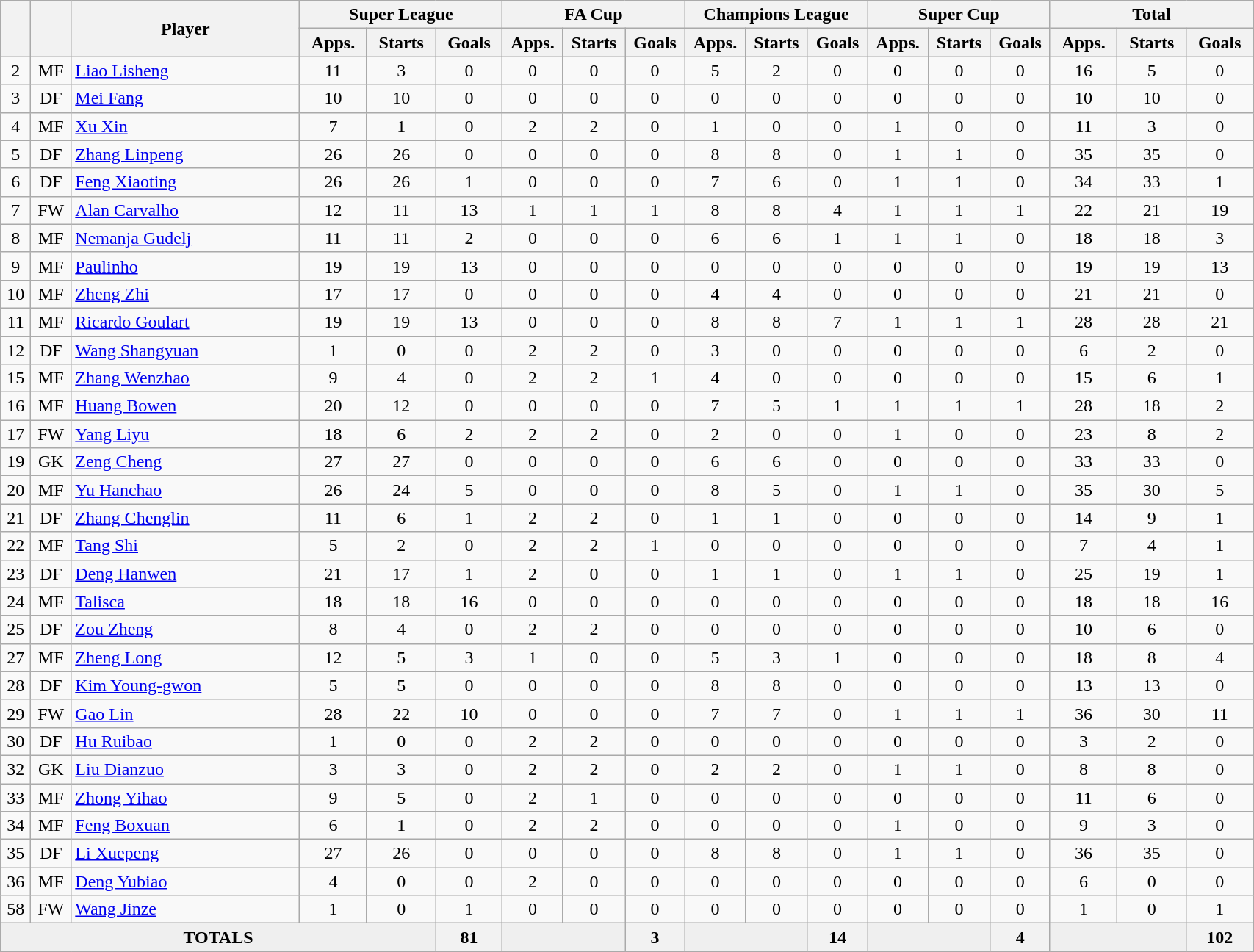<table class="wikitable" style="text-align:center" width=90%>
<tr>
<th rowspan=2></th>
<th rowspan=2></th>
<th rowspan=2 width="200">Player</th>
<th colspan=3 width="150">Super League</th>
<th colspan=3 width="105">FA Cup</th>
<th colspan=3 width="105">Champions League</th>
<th colspan=3 width="105">Super Cup</th>
<th colspan=3 width="150">Total</th>
</tr>
<tr>
<th>Apps.</th>
<th>Starts</th>
<th>Goals</th>
<th>Apps.</th>
<th>Starts</th>
<th>Goals</th>
<th>Apps.</th>
<th>Starts</th>
<th>Goals</th>
<th>Apps.</th>
<th>Starts</th>
<th>Goals</th>
<th>Apps.</th>
<th>Starts</th>
<th>Goals</th>
</tr>
<tr>
<td>2</td>
<td>MF</td>
<td align=left> <a href='#'>Liao Lisheng</a></td>
<td>11</td>
<td>3</td>
<td>0</td>
<td>0</td>
<td>0</td>
<td>0</td>
<td>5</td>
<td>2</td>
<td>0</td>
<td>0</td>
<td>0</td>
<td>0</td>
<td>16</td>
<td>5</td>
<td>0</td>
</tr>
<tr>
<td>3</td>
<td>DF</td>
<td align=left> <a href='#'>Mei Fang</a></td>
<td>10</td>
<td>10</td>
<td>0</td>
<td>0</td>
<td>0</td>
<td>0</td>
<td>0</td>
<td>0</td>
<td>0</td>
<td>0</td>
<td>0</td>
<td>0</td>
<td>10</td>
<td>10</td>
<td>0</td>
</tr>
<tr>
<td>4</td>
<td>MF</td>
<td align=left> <a href='#'>Xu Xin</a></td>
<td>7</td>
<td>1</td>
<td>0</td>
<td>2</td>
<td>2</td>
<td>0</td>
<td>1</td>
<td>0</td>
<td>0</td>
<td>1</td>
<td>0</td>
<td>0</td>
<td>11</td>
<td>3</td>
<td>0</td>
</tr>
<tr>
<td>5</td>
<td>DF</td>
<td align=left> <a href='#'>Zhang Linpeng</a></td>
<td>26</td>
<td>26</td>
<td>0</td>
<td>0</td>
<td>0</td>
<td>0</td>
<td>8</td>
<td>8</td>
<td>0</td>
<td>1</td>
<td>1</td>
<td>0</td>
<td>35</td>
<td>35</td>
<td>0</td>
</tr>
<tr>
<td>6</td>
<td>DF</td>
<td align=left> <a href='#'>Feng Xiaoting</a></td>
<td>26</td>
<td>26</td>
<td>1</td>
<td>0</td>
<td>0</td>
<td>0</td>
<td>7</td>
<td>6</td>
<td>0</td>
<td>1</td>
<td>1</td>
<td>0</td>
<td>34</td>
<td>33</td>
<td>1</td>
</tr>
<tr>
<td>7</td>
<td>FW</td>
<td align=left> <a href='#'>Alan Carvalho</a></td>
<td>12</td>
<td>11</td>
<td>13</td>
<td>1</td>
<td>1</td>
<td>1</td>
<td>8</td>
<td>8</td>
<td>4</td>
<td>1</td>
<td>1</td>
<td>1</td>
<td>22</td>
<td>21</td>
<td>19</td>
</tr>
<tr>
<td>8</td>
<td>MF</td>
<td align=left> <a href='#'>Nemanja Gudelj</a></td>
<td>11</td>
<td>11</td>
<td>2</td>
<td>0</td>
<td>0</td>
<td>0</td>
<td>6</td>
<td>6</td>
<td>1</td>
<td>1</td>
<td>1</td>
<td>0</td>
<td>18</td>
<td>18</td>
<td>3</td>
</tr>
<tr>
<td>9</td>
<td>MF</td>
<td align=left> <a href='#'>Paulinho</a></td>
<td>19</td>
<td>19</td>
<td>13</td>
<td>0</td>
<td>0</td>
<td>0</td>
<td>0</td>
<td>0</td>
<td>0</td>
<td>0</td>
<td>0</td>
<td>0</td>
<td>19</td>
<td>19</td>
<td>13</td>
</tr>
<tr>
<td>10</td>
<td>MF</td>
<td align=left> <a href='#'>Zheng Zhi</a></td>
<td>17</td>
<td>17</td>
<td>0</td>
<td>0</td>
<td>0</td>
<td>0</td>
<td>4</td>
<td>4</td>
<td>0</td>
<td>0</td>
<td>0</td>
<td>0</td>
<td>21</td>
<td>21</td>
<td>0</td>
</tr>
<tr>
<td>11</td>
<td>MF</td>
<td align=left> <a href='#'>Ricardo Goulart</a></td>
<td>19</td>
<td>19</td>
<td>13</td>
<td>0</td>
<td>0</td>
<td>0</td>
<td>8</td>
<td>8</td>
<td>7</td>
<td>1</td>
<td>1</td>
<td>1</td>
<td>28</td>
<td>28</td>
<td>21</td>
</tr>
<tr>
<td>12</td>
<td>DF</td>
<td align=left> <a href='#'>Wang Shangyuan</a></td>
<td>1</td>
<td>0</td>
<td>0</td>
<td>2</td>
<td>2</td>
<td>0</td>
<td>3</td>
<td>0</td>
<td>0</td>
<td>0</td>
<td>0</td>
<td>0</td>
<td>6</td>
<td>2</td>
<td>0</td>
</tr>
<tr>
<td>15</td>
<td>MF</td>
<td align=left> <a href='#'>Zhang Wenzhao</a></td>
<td>9</td>
<td>4</td>
<td>0</td>
<td>2</td>
<td>2</td>
<td>1</td>
<td>4</td>
<td>0</td>
<td>0</td>
<td>0</td>
<td>0</td>
<td>0</td>
<td>15</td>
<td>6</td>
<td>1</td>
</tr>
<tr>
<td>16</td>
<td>MF</td>
<td align=left> <a href='#'>Huang Bowen</a></td>
<td>20</td>
<td>12</td>
<td>0</td>
<td>0</td>
<td>0</td>
<td>0</td>
<td>7</td>
<td>5</td>
<td>1</td>
<td>1</td>
<td>1</td>
<td>1</td>
<td>28</td>
<td>18</td>
<td>2</td>
</tr>
<tr>
<td>17</td>
<td>FW</td>
<td align=left> <a href='#'>Yang Liyu</a></td>
<td>18</td>
<td>6</td>
<td>2</td>
<td>2</td>
<td>2</td>
<td>0</td>
<td>2</td>
<td>0</td>
<td>0</td>
<td>1</td>
<td>0</td>
<td>0</td>
<td>23</td>
<td>8</td>
<td>2</td>
</tr>
<tr>
<td>19</td>
<td>GK</td>
<td align=left> <a href='#'>Zeng Cheng</a></td>
<td>27</td>
<td>27</td>
<td>0</td>
<td>0</td>
<td>0</td>
<td>0</td>
<td>6</td>
<td>6</td>
<td>0</td>
<td>0</td>
<td>0</td>
<td>0</td>
<td>33</td>
<td>33</td>
<td>0</td>
</tr>
<tr>
<td>20</td>
<td>MF</td>
<td align=left> <a href='#'>Yu Hanchao</a></td>
<td>26</td>
<td>24</td>
<td>5</td>
<td>0</td>
<td>0</td>
<td>0</td>
<td>8</td>
<td>5</td>
<td>0</td>
<td>1</td>
<td>1</td>
<td>0</td>
<td>35</td>
<td>30</td>
<td>5</td>
</tr>
<tr>
<td>21</td>
<td>DF</td>
<td align=left> <a href='#'>Zhang Chenglin</a></td>
<td>11</td>
<td>6</td>
<td>1</td>
<td>2</td>
<td>2</td>
<td>0</td>
<td>1</td>
<td>1</td>
<td>0</td>
<td>0</td>
<td>0</td>
<td>0</td>
<td>14</td>
<td>9</td>
<td>1</td>
</tr>
<tr>
<td>22</td>
<td>MF</td>
<td align=left> <a href='#'>Tang Shi</a></td>
<td>5</td>
<td>2</td>
<td>0</td>
<td>2</td>
<td>2</td>
<td>1</td>
<td>0</td>
<td>0</td>
<td>0</td>
<td>0</td>
<td>0</td>
<td>0</td>
<td>7</td>
<td>4</td>
<td>1</td>
</tr>
<tr>
<td>23</td>
<td>DF</td>
<td align=left> <a href='#'>Deng Hanwen</a></td>
<td>21</td>
<td>17</td>
<td>1</td>
<td>2</td>
<td>0</td>
<td>0</td>
<td>1</td>
<td>1</td>
<td>0</td>
<td>1</td>
<td>1</td>
<td>0</td>
<td>25</td>
<td>19</td>
<td>1</td>
</tr>
<tr>
<td>24</td>
<td>MF</td>
<td align=left> <a href='#'>Talisca</a></td>
<td>18</td>
<td>18</td>
<td>16</td>
<td>0</td>
<td>0</td>
<td>0</td>
<td>0</td>
<td>0</td>
<td>0</td>
<td>0</td>
<td>0</td>
<td>0</td>
<td>18</td>
<td>18</td>
<td>16</td>
</tr>
<tr>
<td>25</td>
<td>DF</td>
<td align=left> <a href='#'>Zou Zheng</a></td>
<td>8</td>
<td>4</td>
<td>0</td>
<td>2</td>
<td>2</td>
<td>0</td>
<td>0</td>
<td>0</td>
<td>0</td>
<td>0</td>
<td>0</td>
<td>0</td>
<td>10</td>
<td>6</td>
<td>0</td>
</tr>
<tr>
<td>27</td>
<td>MF</td>
<td align=left> <a href='#'>Zheng Long</a></td>
<td>12</td>
<td>5</td>
<td>3</td>
<td>1</td>
<td>0</td>
<td>0</td>
<td>5</td>
<td>3</td>
<td>1</td>
<td>0</td>
<td>0</td>
<td>0</td>
<td>18</td>
<td>8</td>
<td>4</td>
</tr>
<tr>
<td>28</td>
<td>DF</td>
<td align=left> <a href='#'>Kim Young-gwon</a></td>
<td>5</td>
<td>5</td>
<td>0</td>
<td>0</td>
<td>0</td>
<td>0</td>
<td>8</td>
<td>8</td>
<td>0</td>
<td>0</td>
<td>0</td>
<td>0</td>
<td>13</td>
<td>13</td>
<td>0</td>
</tr>
<tr>
<td>29</td>
<td>FW</td>
<td align=left> <a href='#'>Gao Lin</a></td>
<td>28</td>
<td>22</td>
<td>10</td>
<td>0</td>
<td>0</td>
<td>0</td>
<td>7</td>
<td>7</td>
<td>0</td>
<td>1</td>
<td>1</td>
<td>1</td>
<td>36</td>
<td>30</td>
<td>11</td>
</tr>
<tr>
<td>30</td>
<td>DF</td>
<td align=left> <a href='#'>Hu Ruibao</a></td>
<td>1</td>
<td>0</td>
<td>0</td>
<td>2</td>
<td>2</td>
<td>0</td>
<td>0</td>
<td>0</td>
<td>0</td>
<td>0</td>
<td>0</td>
<td>0</td>
<td>3</td>
<td>2</td>
<td>0</td>
</tr>
<tr>
<td>32</td>
<td>GK</td>
<td align=left> <a href='#'>Liu Dianzuo</a></td>
<td>3</td>
<td>3</td>
<td>0</td>
<td>2</td>
<td>2</td>
<td>0</td>
<td>2</td>
<td>2</td>
<td>0</td>
<td>1</td>
<td>1</td>
<td>0</td>
<td>8</td>
<td>8</td>
<td>0</td>
</tr>
<tr>
<td>33</td>
<td>MF</td>
<td align=left> <a href='#'>Zhong Yihao</a></td>
<td>9</td>
<td>5</td>
<td>0</td>
<td>2</td>
<td>1</td>
<td>0</td>
<td>0</td>
<td>0</td>
<td>0</td>
<td>0</td>
<td>0</td>
<td>0</td>
<td>11</td>
<td>6</td>
<td>0</td>
</tr>
<tr>
<td>34</td>
<td>MF</td>
<td align=left> <a href='#'>Feng Boxuan</a></td>
<td>6</td>
<td>1</td>
<td>0</td>
<td>2</td>
<td>2</td>
<td>0</td>
<td>0</td>
<td>0</td>
<td>0</td>
<td>1</td>
<td>0</td>
<td>0</td>
<td>9</td>
<td>3</td>
<td>0</td>
</tr>
<tr>
<td>35</td>
<td>DF</td>
<td align=left> <a href='#'>Li Xuepeng</a></td>
<td>27</td>
<td>26</td>
<td>0</td>
<td>0</td>
<td>0</td>
<td>0</td>
<td>8</td>
<td>8</td>
<td>0</td>
<td>1</td>
<td>1</td>
<td>0</td>
<td>36</td>
<td>35</td>
<td>0</td>
</tr>
<tr>
<td>36</td>
<td>MF</td>
<td align=left> <a href='#'>Deng Yubiao</a></td>
<td>4</td>
<td>0</td>
<td>0</td>
<td>2</td>
<td>0</td>
<td>0</td>
<td>0</td>
<td>0</td>
<td>0</td>
<td>0</td>
<td>0</td>
<td>0</td>
<td>6</td>
<td>0</td>
<td>0</td>
</tr>
<tr>
<td>58</td>
<td>FW</td>
<td align=left> <a href='#'>Wang Jinze</a></td>
<td>1</td>
<td>0</td>
<td>1</td>
<td>0</td>
<td>0</td>
<td>0</td>
<td>0</td>
<td>0</td>
<td>0</td>
<td>0</td>
<td>0</td>
<td>0</td>
<td>1</td>
<td>0</td>
<td>1</td>
</tr>
<tr>
<td ! colspan=5 style="background: #efefef; text-align: center;"><strong>TOTALS</strong></td>
<th>81</th>
<td ! colspan=2 style="background: #efefef; text-align: center;"></td>
<th>3</th>
<td ! colspan=2 style="background: #efefef; text-align: center;"></td>
<th>14</th>
<td ! colspan=2 style="background: #efefef; text-align: center;"></td>
<th>4</th>
<td ! colspan=2 style="background: #efefef; text-align: center;"></td>
<th>102</th>
</tr>
<tr>
</tr>
</table>
